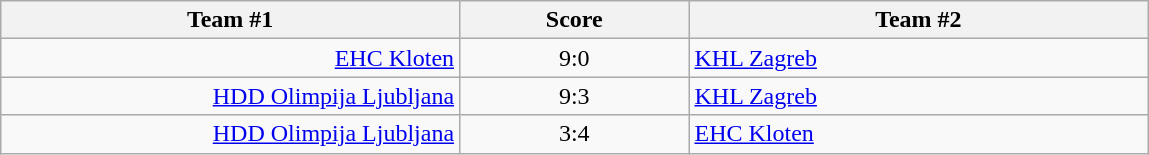<table class="wikitable" style="text-align: center;">
<tr>
<th width=22%>Team #1</th>
<th width=11%>Score</th>
<th width=22%>Team #2</th>
</tr>
<tr>
<td style="text-align: right;"><a href='#'>EHC Kloten</a> </td>
<td>9:0</td>
<td style="text-align: left;"> <a href='#'>KHL Zagreb</a></td>
</tr>
<tr>
<td style="text-align: right;"><a href='#'>HDD Olimpija Ljubljana</a> </td>
<td>9:3</td>
<td style="text-align: left;"> <a href='#'>KHL Zagreb</a></td>
</tr>
<tr>
<td style="text-align: right;"><a href='#'>HDD Olimpija Ljubljana</a> </td>
<td>3:4</td>
<td style="text-align: left;"> <a href='#'>EHC Kloten</a></td>
</tr>
</table>
